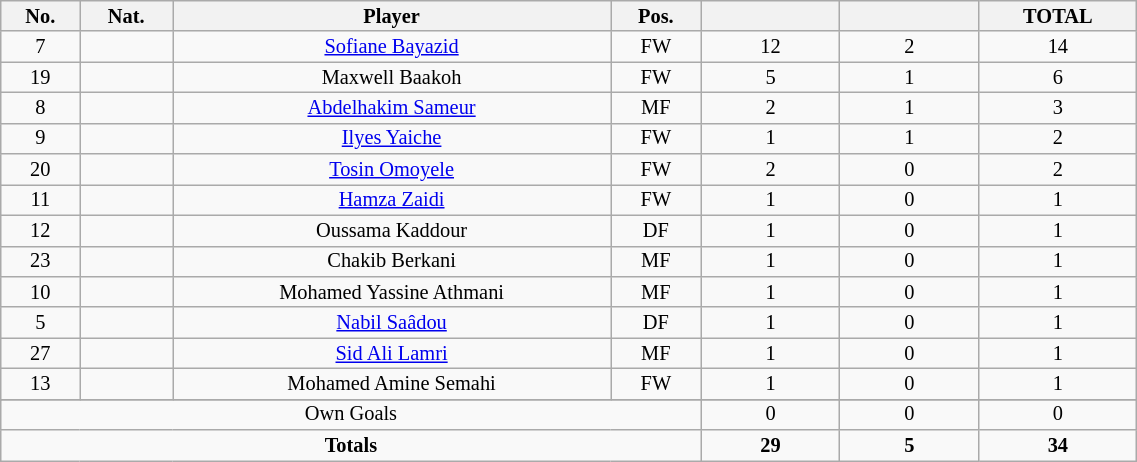<table class="wikitable sortable alternance"  style="font-size:85%; text-align:center; line-height:14px; width:60%;">
<tr>
<th width=10>No.</th>
<th width=10>Nat.</th>
<th width=140>Player</th>
<th width=10>Pos.</th>
<th width=40></th>
<th width=40></th>
<th width=10>TOTAL</th>
</tr>
<tr>
<td>7</td>
<td></td>
<td><a href='#'>Sofiane Bayazid</a></td>
<td>FW</td>
<td>12</td>
<td>2</td>
<td>14</td>
</tr>
<tr>
<td>19</td>
<td></td>
<td>Maxwell Baakoh</td>
<td>FW</td>
<td>5</td>
<td>1</td>
<td>6</td>
</tr>
<tr>
<td>8</td>
<td></td>
<td><a href='#'>Abdelhakim Sameur</a></td>
<td>MF</td>
<td>2</td>
<td>1</td>
<td>3</td>
</tr>
<tr>
<td>9</td>
<td></td>
<td><a href='#'>Ilyes Yaiche</a></td>
<td>FW</td>
<td>1</td>
<td>1</td>
<td>2</td>
</tr>
<tr>
<td>20</td>
<td></td>
<td><a href='#'>Tosin Omoyele</a></td>
<td>FW</td>
<td>2</td>
<td>0</td>
<td>2</td>
</tr>
<tr>
<td>11</td>
<td></td>
<td><a href='#'>Hamza Zaidi</a></td>
<td>FW</td>
<td>1</td>
<td>0</td>
<td>1</td>
</tr>
<tr>
<td>12</td>
<td></td>
<td>Oussama Kaddour</td>
<td>DF</td>
<td>1</td>
<td>0</td>
<td>1</td>
</tr>
<tr>
<td>23</td>
<td></td>
<td>Chakib Berkani</td>
<td>MF</td>
<td>1</td>
<td>0</td>
<td>1</td>
</tr>
<tr>
<td>10</td>
<td></td>
<td>Mohamed Yassine Athmani</td>
<td>MF</td>
<td>1</td>
<td>0</td>
<td>1</td>
</tr>
<tr>
<td>5</td>
<td></td>
<td><a href='#'>Nabil Saâdou</a></td>
<td>DF</td>
<td>1</td>
<td>0</td>
<td>1</td>
</tr>
<tr>
<td>27</td>
<td></td>
<td><a href='#'>Sid Ali Lamri</a></td>
<td>MF</td>
<td>1</td>
<td>0</td>
<td>1</td>
</tr>
<tr>
<td>13</td>
<td></td>
<td>Mohamed Amine Semahi</td>
<td>FW</td>
<td>1</td>
<td>0</td>
<td>1</td>
</tr>
<tr>
</tr>
<tr class="sortbottom">
<td colspan="4">Own Goals</td>
<td>0</td>
<td>0</td>
<td>0</td>
</tr>
<tr class="sortbottom">
<td colspan="4"><strong>Totals</strong></td>
<td><strong>29</strong></td>
<td><strong>5</strong></td>
<td><strong>34</strong></td>
</tr>
</table>
